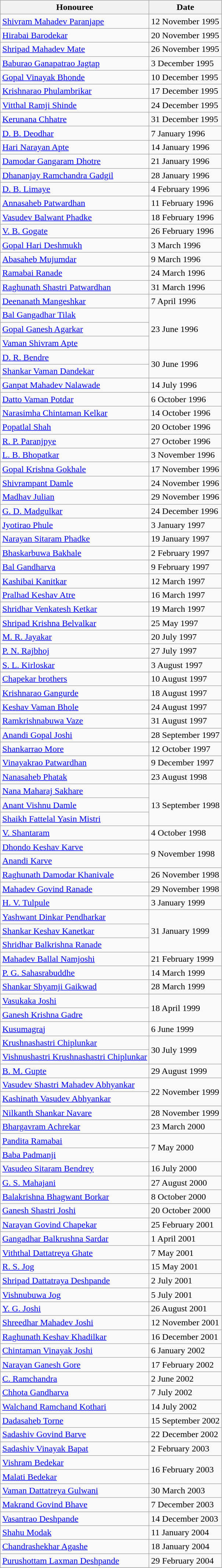<table class="wikitable">
<tr>
<th>Honouree</th>
<th>Date</th>
</tr>
<tr>
<td><a href='#'>Shivram Mahadev Paranjape</a></td>
<td>12 November 1995</td>
</tr>
<tr>
<td><a href='#'>Hirabai Barodekar</a></td>
<td>20 November 1995</td>
</tr>
<tr>
<td><a href='#'>Shripad Mahadev Mate</a></td>
<td>26 November 1995</td>
</tr>
<tr>
<td><a href='#'>Baburao Ganapatrao Jagtap</a></td>
<td>3 December 1995</td>
</tr>
<tr>
<td><a href='#'>Gopal Vinayak Bhonde</a></td>
<td>10 December 1995</td>
</tr>
<tr>
<td><a href='#'>Krishnarao Phulambrikar</a></td>
<td>17 December 1995</td>
</tr>
<tr>
<td><a href='#'>Vitthal Ramji Shinde</a></td>
<td>24 December 1995</td>
</tr>
<tr>
<td><a href='#'>Kerunana Chhatre</a></td>
<td>31 December 1995</td>
</tr>
<tr>
<td><a href='#'>D. B. Deodhar</a></td>
<td>7 January 1996</td>
</tr>
<tr>
<td><a href='#'>Hari Narayan Apte</a></td>
<td>14 January 1996</td>
</tr>
<tr>
<td><a href='#'>Damodar Gangaram Dhotre</a></td>
<td>21 January 1996</td>
</tr>
<tr>
<td><a href='#'>Dhananjay Ramchandra Gadgil</a></td>
<td>28 January 1996</td>
</tr>
<tr>
<td><a href='#'>D. B. Limaye</a></td>
<td>4 February 1996</td>
</tr>
<tr>
<td><a href='#'>Annasaheb Patwardhan</a></td>
<td>11 February 1996</td>
</tr>
<tr>
<td><a href='#'>Vasudev Balwant Phadke</a></td>
<td>18 February 1996</td>
</tr>
<tr>
<td><a href='#'>V. B. Gogate</a></td>
<td>26 February 1996</td>
</tr>
<tr>
<td><a href='#'>Gopal Hari Deshmukh</a></td>
<td>3 March 1996</td>
</tr>
<tr>
<td><a href='#'>Abasaheb Mujumdar</a></td>
<td>9 March 1996</td>
</tr>
<tr>
<td><a href='#'>Ramabai Ranade</a></td>
<td>24 March 1996</td>
</tr>
<tr>
<td><a href='#'>Raghunath Shastri Patwardhan</a></td>
<td>31 March 1996</td>
</tr>
<tr>
<td><a href='#'>Deenanath Mangeshkar</a></td>
<td>7 April 1996</td>
</tr>
<tr>
<td><a href='#'>Bal Gangadhar Tilak</a></td>
<td rowspan="3">23 June 1996</td>
</tr>
<tr>
<td><a href='#'>Gopal Ganesh Agarkar</a></td>
</tr>
<tr>
<td><a href='#'>Vaman Shivram Apte</a></td>
</tr>
<tr>
<td><a href='#'>D. R. Bendre</a></td>
<td rowspan="2">30 June 1996</td>
</tr>
<tr>
<td><a href='#'>Shankar Vaman Dandekar</a></td>
</tr>
<tr>
<td><a href='#'>Ganpat Mahadev Nalawade</a></td>
<td>14 July 1996</td>
</tr>
<tr>
<td><a href='#'>Datto Vaman Potdar</a></td>
<td>6 October 1996</td>
</tr>
<tr>
<td><a href='#'>Narasimha Chintaman Kelkar</a></td>
<td>14 October 1996</td>
</tr>
<tr>
<td><a href='#'>Popatlal Shah</a></td>
<td>20 October 1996</td>
</tr>
<tr>
<td><a href='#'>R. P. Paranjpye</a></td>
<td>27 October 1996</td>
</tr>
<tr>
<td><a href='#'>L. B. Bhopatkar</a></td>
<td>3 November 1996</td>
</tr>
<tr>
<td><a href='#'>Gopal Krishna Gokhale</a></td>
<td>17 November 1996</td>
</tr>
<tr>
<td><a href='#'>Shivrampant Damle</a></td>
<td>24 November 1996</td>
</tr>
<tr>
<td><a href='#'>Madhav Julian</a></td>
<td>29 November 1996</td>
</tr>
<tr>
<td><a href='#'>G. D. Madgulkar</a></td>
<td>24 December 1996</td>
</tr>
<tr>
<td><a href='#'>Jyotirao Phule</a></td>
<td>3 January 1997</td>
</tr>
<tr>
<td><a href='#'>Narayan Sitaram Phadke</a></td>
<td>19 January 1997</td>
</tr>
<tr>
<td><a href='#'>Bhaskarbuwa Bakhale</a></td>
<td>2 February 1997</td>
</tr>
<tr>
<td><a href='#'>Bal Gandharva</a></td>
<td>9 February 1997</td>
</tr>
<tr>
<td><a href='#'>Kashibai Kanitkar</a></td>
<td>12 March 1997</td>
</tr>
<tr>
<td><a href='#'>Pralhad Keshav Atre</a></td>
<td>16 March 1997</td>
</tr>
<tr>
<td><a href='#'>Shridhar Venkatesh Ketkar</a></td>
<td>19 March 1997</td>
</tr>
<tr>
<td><a href='#'>Shripad Krishna Belvalkar</a></td>
<td>25 May 1997</td>
</tr>
<tr>
<td><a href='#'>M. R. Jayakar</a></td>
<td>20 July 1997</td>
</tr>
<tr>
<td><a href='#'>P. N. Rajbhoj</a></td>
<td>27 July 1997</td>
</tr>
<tr>
<td><a href='#'>S. L. Kirloskar</a></td>
<td>3 August 1997</td>
</tr>
<tr>
<td><a href='#'>Chapekar brothers</a></td>
<td>10 August 1997</td>
</tr>
<tr>
<td><a href='#'>Krishnarao Gangurde</a></td>
<td>18 August 1997</td>
</tr>
<tr>
<td><a href='#'>Keshav Vaman Bhole</a></td>
<td>24 August 1997</td>
</tr>
<tr>
<td><a href='#'>Ramkrishnabuwa Vaze</a></td>
<td>31 August 1997</td>
</tr>
<tr>
<td><a href='#'>Anandi Gopal Joshi</a></td>
<td>28 September 1997</td>
</tr>
<tr>
<td><a href='#'>Shankarrao More</a></td>
<td>12 October 1997</td>
</tr>
<tr>
<td><a href='#'>Vinayakrao Patwardhan</a></td>
<td>9 December 1997</td>
</tr>
<tr>
<td><a href='#'>Nanasaheb Phatak</a></td>
<td>23 August 1998</td>
</tr>
<tr>
<td><a href='#'>Nana Maharaj Sakhare</a></td>
<td rowspan="3">13 September 1998</td>
</tr>
<tr>
<td><a href='#'>Anant Vishnu Damle</a></td>
</tr>
<tr>
<td><a href='#'>Shaikh Fattelal Yasin  Mistri</a></td>
</tr>
<tr>
<td><a href='#'>V. Shantaram</a></td>
<td>4 October 1998</td>
</tr>
<tr>
<td><a href='#'>Dhondo Keshav Karve</a></td>
<td rowspan="2">9 November 1998</td>
</tr>
<tr>
<td><a href='#'>Anandi Karve</a></td>
</tr>
<tr>
<td><a href='#'>Raghunath Damodar Khanivale</a></td>
<td>26 November 1998</td>
</tr>
<tr>
<td><a href='#'>Mahadev Govind Ranade</a></td>
<td>29 November 1998</td>
</tr>
<tr>
<td><a href='#'>H. V. Tulpule</a></td>
<td>3 January 1999</td>
</tr>
<tr>
<td><a href='#'>Yashwant Dinkar Pendharkar</a></td>
<td rowspan="3">31 January 1999</td>
</tr>
<tr>
<td><a href='#'>Shankar Keshav Kanetkar</a></td>
</tr>
<tr>
<td><a href='#'>Shridhar Balkrishna Ranade</a></td>
</tr>
<tr>
<td><a href='#'>Mahadev Ballal Namjoshi</a></td>
<td>21 February 1999</td>
</tr>
<tr>
<td><a href='#'>P. G. Sahasrabuddhe</a></td>
<td>14 March 1999</td>
</tr>
<tr>
<td><a href='#'>Shankar Shyamji Gaikwad</a></td>
<td>28 March 1999</td>
</tr>
<tr>
<td><a href='#'>Vasukaka Joshi</a></td>
<td rowspan="2">18 April 1999</td>
</tr>
<tr>
<td><a href='#'>Ganesh Krishna Gadre</a></td>
</tr>
<tr>
<td><a href='#'>Kusumagraj</a></td>
<td>6 June 1999</td>
</tr>
<tr>
<td><a href='#'>Krushnashastri Chiplunkar</a></td>
<td rowspan="2">30 July 1999</td>
</tr>
<tr>
<td><a href='#'>Vishnushastri Krushnashastri Chiplunkar</a></td>
</tr>
<tr>
<td><a href='#'>B. M. Gupte</a></td>
<td>29 August 1999</td>
</tr>
<tr>
<td><a href='#'>Vasudev Shastri Mahadev Abhyankar</a></td>
<td rowspan="2">22 November 1999</td>
</tr>
<tr>
<td><a href='#'>Kashinath Vasudev Abhyankar</a></td>
</tr>
<tr>
<td><a href='#'>Nilkanth Shankar Navare</a></td>
<td>28 November 1999</td>
</tr>
<tr>
<td><a href='#'>Bhargavram Achrekar</a></td>
<td>23 March 2000</td>
</tr>
<tr>
<td><a href='#'>Pandita Ramabai</a></td>
<td rowspan="2">7 May 2000</td>
</tr>
<tr>
<td><a href='#'>Baba Padmanji</a></td>
</tr>
<tr>
<td><a href='#'>Vasudeo Sitaram Bendrey</a></td>
<td>16 July 2000</td>
</tr>
<tr>
<td><a href='#'>G. S. Mahajani</a></td>
<td>27 August 2000</td>
</tr>
<tr>
<td><a href='#'>Balakrishna Bhagwant Borkar</a></td>
<td>8 October 2000</td>
</tr>
<tr>
<td><a href='#'>Ganesh Shastri Joshi</a></td>
<td>20 October 2000</td>
</tr>
<tr>
<td><a href='#'>Narayan Govind Chapekar</a></td>
<td>25 February 2001</td>
</tr>
<tr>
<td><a href='#'>Gangadhar Balkrushna Sardar</a></td>
<td>1 April 2001</td>
</tr>
<tr>
<td><a href='#'>Viththal Dattatreya Ghate</a></td>
<td>7 May 2001</td>
</tr>
<tr>
<td><a href='#'>R. S. Jog</a></td>
<td>15 May 2001</td>
</tr>
<tr>
<td><a href='#'>Shripad Dattatraya Deshpande</a></td>
<td>2 July 2001</td>
</tr>
<tr>
<td><a href='#'>Vishnubuwa Jog</a></td>
<td>5 July 2001</td>
</tr>
<tr>
<td><a href='#'>Y. G. Joshi</a></td>
<td>26 August 2001</td>
</tr>
<tr>
<td><a href='#'>Shreedhar Mahadev Joshi</a></td>
<td>12 November 2001</td>
</tr>
<tr>
<td><a href='#'>Raghunath Keshav Khadilkar</a></td>
<td>16 December 2001</td>
</tr>
<tr>
<td><a href='#'>Chintaman Vinayak Joshi</a></td>
<td>6 January 2002</td>
</tr>
<tr>
<td><a href='#'>Narayan Ganesh Gore</a></td>
<td>17 February 2002</td>
</tr>
<tr>
<td><a href='#'>C. Ramchandra</a></td>
<td>2 June 2002</td>
</tr>
<tr>
<td><a href='#'>Chhota Gandharva</a></td>
<td>7 July 2002</td>
</tr>
<tr>
<td><a href='#'>Walchand Ramchand Kothari</a></td>
<td>14 July 2002</td>
</tr>
<tr>
<td><a href='#'>Dadasaheb Torne</a></td>
<td>15 September 2002</td>
</tr>
<tr>
<td><a href='#'>Sadashiv Govind Barve</a></td>
<td>22 December 2002</td>
</tr>
<tr>
<td><a href='#'>Sadashiv Vinayak Bapat</a></td>
<td>2 February 2003</td>
</tr>
<tr>
<td><a href='#'>Vishram Bedekar</a></td>
<td rowspan="2">16 February 2003</td>
</tr>
<tr>
<td><a href='#'>Malati Bedekar</a></td>
</tr>
<tr>
<td><a href='#'>Vaman Dattatreya Gulwani</a></td>
<td>30 March 2003</td>
</tr>
<tr>
<td><a href='#'>Makrand Govind Bhave</a></td>
<td>7 December 2003</td>
</tr>
<tr>
<td><a href='#'>Vasantrao Deshpande</a></td>
<td>14 December 2003</td>
</tr>
<tr>
<td><a href='#'>Shahu Modak</a></td>
<td>11 January 2004</td>
</tr>
<tr>
<td><a href='#'>Chandrashekhar Agashe</a></td>
<td>18 January 2004</td>
</tr>
<tr>
<td><a href='#'>Purushottam Laxman Deshpande</a></td>
<td>29 February 2004</td>
</tr>
<tr>
</tr>
</table>
